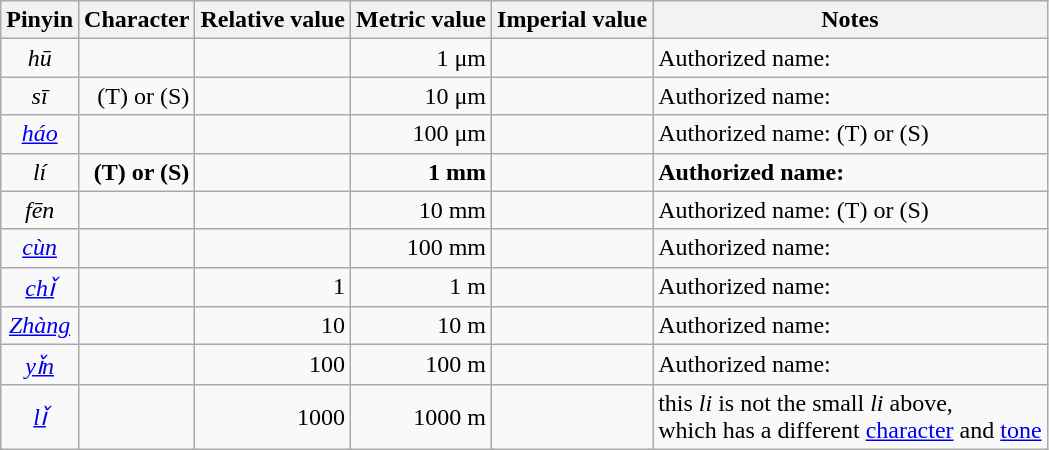<table class="wikitable">
<tr>
<th>Pinyin</th>
<th>Character</th>
<th>Relative value</th>
<th>Metric value</th>
<th>Imperial value</th>
<th>Notes</th>
</tr>
<tr align=right>
<td align=center><em>hū</em></td>
<td></td>
<td></td>
<td>1 μm</td>
<td></td>
<td align=left>Authorized name: </td>
</tr>
<tr align=right>
<td align=center><em>sī</em></td>
<td> (T) or  (S)</td>
<td></td>
<td>10 μm</td>
<td></td>
<td align=left>Authorized name: </td>
</tr>
<tr align=right>
<td align=center><em><a href='#'>háo</a></em></td>
<td></td>
<td></td>
<td>100 μm</td>
<td></td>
<td align=left>Authorized name:  (T) or  (S)</td>
</tr>
<tr align=right>
<td align=center><em>lí</em></td>
<td><strong> (T) or  (S)</strong></td>
<td><strong></strong></td>
<td><strong>1 mm</strong></td>
<td></td>
<td align=left><strong>Authorized name: </strong></td>
</tr>
<tr align=right>
<td align=center><em>fēn</em></td>
<td></td>
<td></td>
<td>10 mm</td>
<td></td>
<td align=left>Authorized name: (T) or (S)</td>
</tr>
<tr align=right>
<td align=center><em><a href='#'>cùn</a></em></td>
<td></td>
<td></td>
<td>100 mm</td>
<td></td>
<td align=left>Authorized name: </td>
</tr>
<tr align=right>
<td align=center><em><a href='#'>chǐ</a></em></td>
<td></td>
<td>1</td>
<td>1 m</td>
<td></td>
<td align=left>Authorized name: </td>
</tr>
<tr align=right>
<td align=center><em><a href='#'>Zhàng</a></em></td>
<td></td>
<td>10</td>
<td>10 m</td>
<td></td>
<td align=left>Authorized name: </td>
</tr>
<tr align=right>
<td align=center><em><a href='#'>yǐn</a></em></td>
<td></td>
<td>100</td>
<td>100 m</td>
<td></td>
<td align=left>Authorized name: </td>
</tr>
<tr align=right>
<td align=center><em><a href='#'>lǐ</a></em></td>
<td></td>
<td>1000</td>
<td>1000 m</td>
<td></td>
<td align=left>this <em>li</em> is not the small <em>li</em> above,<br> which has a different <a href='#'>character</a> and <a href='#'>tone</a></td>
</tr>
</table>
